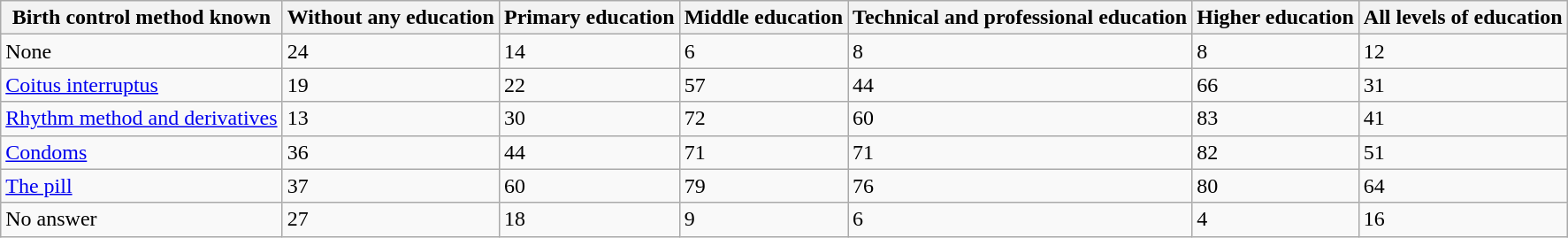<table class="wikitable sortable">
<tr>
<th>Birth control method known</th>
<th>Without any education</th>
<th>Primary education</th>
<th>Middle education</th>
<th>Technical and professional education</th>
<th>Higher education</th>
<th>All levels of education</th>
</tr>
<tr>
<td>None</td>
<td>24</td>
<td>14</td>
<td>6</td>
<td>8</td>
<td>8</td>
<td>12</td>
</tr>
<tr>
<td><a href='#'>Coitus interruptus</a></td>
<td>19</td>
<td>22</td>
<td>57</td>
<td>44</td>
<td>66</td>
<td>31</td>
</tr>
<tr>
<td><a href='#'>Rhythm method and derivatives</a></td>
<td>13</td>
<td>30</td>
<td>72</td>
<td>60</td>
<td>83</td>
<td>41</td>
</tr>
<tr>
<td><a href='#'>Condoms</a></td>
<td>36</td>
<td>44</td>
<td>71</td>
<td>71</td>
<td>82</td>
<td>51</td>
</tr>
<tr>
<td><a href='#'>The pill</a></td>
<td>37</td>
<td>60</td>
<td>79</td>
<td>76</td>
<td>80</td>
<td>64</td>
</tr>
<tr>
<td>No answer</td>
<td>27</td>
<td>18</td>
<td>9</td>
<td>6</td>
<td>4</td>
<td>16</td>
</tr>
</table>
